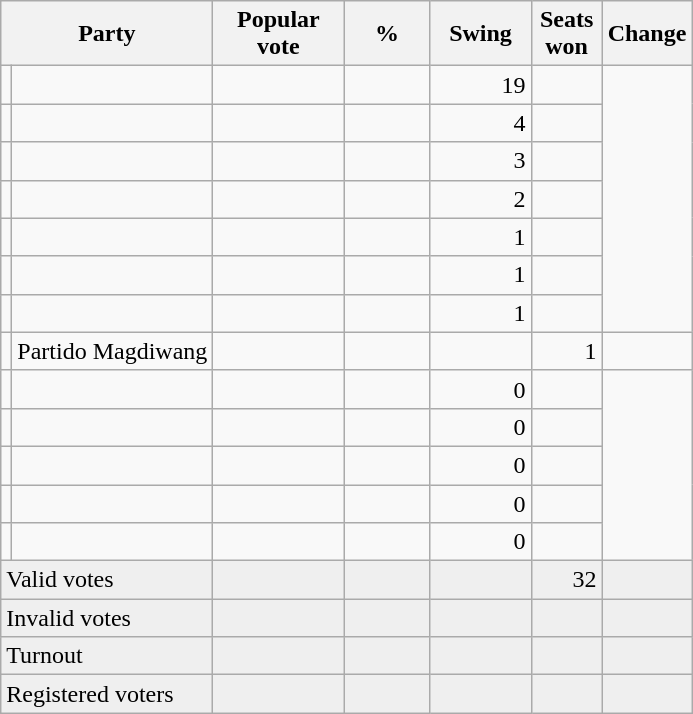<table class=wikitable style="text-align:right">
<tr>
<th colspan=2>Party</th>
<th width=80px>Popular vote</th>
<th width=50px>%</th>
<th width=60px>Swing</th>
<th width=40px>Seats<br>won</th>
<th width=45px>Change</th>
</tr>
<tr>
<td></td>
<td></td>
<td></td>
<td></td>
<td>19</td>
<td></td>
</tr>
<tr>
<td></td>
<td></td>
<td></td>
<td></td>
<td>4</td>
<td></td>
</tr>
<tr>
<td></td>
<td></td>
<td></td>
<td></td>
<td>3</td>
<td></td>
</tr>
<tr>
<td></td>
<td></td>
<td></td>
<td></td>
<td>2</td>
<td></td>
</tr>
<tr>
<td></td>
<td></td>
<td></td>
<td></td>
<td>1</td>
<td></td>
</tr>
<tr>
<td></td>
<td></td>
<td></td>
<td></td>
<td>1</td>
<td></td>
</tr>
<tr>
<td></td>
<td></td>
<td></td>
<td></td>
<td>1</td>
<td></td>
</tr>
<tr>
<td></td>
<td align=left>Partido Magdiwang</td>
<td></td>
<td></td>
<td></td>
<td>1</td>
<td></td>
</tr>
<tr>
<td></td>
<td></td>
<td></td>
<td></td>
<td>0</td>
<td></td>
</tr>
<tr>
<td></td>
<td></td>
<td></td>
<td></td>
<td>0</td>
<td></td>
</tr>
<tr>
<td></td>
<td></td>
<td></td>
<td></td>
<td>0</td>
<td></td>
</tr>
<tr>
<td></td>
<td></td>
<td></td>
<td></td>
<td>0</td>
<td></td>
</tr>
<tr>
<td></td>
<td></td>
<td></td>
<td></td>
<td>0</td>
<td></td>
</tr>
<tr bgcolor=#efefef>
<td align=left colspan=2>Valid votes</td>
<td></td>
<td></td>
<td></td>
<td>32</td>
<td></td>
</tr>
<tr bgcolor=#efefef>
<td align=left colspan=2>Invalid votes</td>
<td></td>
<td></td>
<td></td>
<td></td>
<td></td>
</tr>
<tr bgcolor=#efefef>
<td align=left colspan=2>Turnout</td>
<td></td>
<td></td>
<td></td>
<td></td>
<td></td>
</tr>
<tr bgcolor=#efefef>
<td align=left colspan=2>Registered voters</td>
<td></td>
<td></td>
<td></td>
<td></td>
<td></td>
</tr>
</table>
